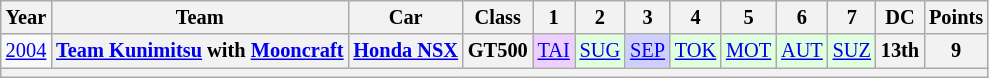<table class="wikitable" style="text-align:center; font-size:85%">
<tr>
<th>Year</th>
<th>Team</th>
<th>Car</th>
<th>Class</th>
<th>1</th>
<th>2</th>
<th>3</th>
<th>4</th>
<th>5</th>
<th>6</th>
<th>7</th>
<th>DC</th>
<th>Points</th>
</tr>
<tr>
<td><a href='#'>2004</a></td>
<th nowrap><a href='#'>Team Kunimitsu</a> with <a href='#'>Mooncraft</a></th>
<th nowrap><a href='#'>Honda NSX</a></th>
<th>GT500</th>
<td style="background:#EFCFFF;"><a href='#'>TAI</a><br></td>
<td style="background:#DFFFDF;"><a href='#'>SUG</a><br></td>
<td style="background:#CFCFFF;"><a href='#'>SEP</a><br></td>
<td style="background:#DFFFDF;"><a href='#'>TOK</a><br></td>
<td style="background:#DFFFDF;"><a href='#'>MOT</a><br></td>
<td style="background:#DFFFDF;"><a href='#'>AUT</a><br></td>
<td style="background:#DFFFDF;"><a href='#'>SUZ</a><br></td>
<th>13th</th>
<th>9</th>
</tr>
<tr>
<th colspan="13"></th>
</tr>
</table>
